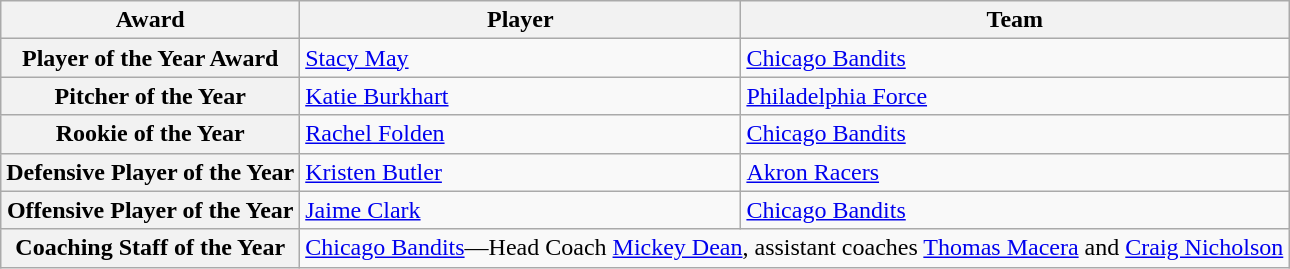<table class="wikitable">
<tr>
<th>Award</th>
<th>Player</th>
<th>Team</th>
</tr>
<tr>
<th>Player of the Year Award</th>
<td><a href='#'>Stacy May</a></td>
<td><a href='#'>Chicago Bandits</a></td>
</tr>
<tr>
<th>Pitcher of the Year</th>
<td><a href='#'>Katie Burkhart</a></td>
<td><a href='#'>Philadelphia Force</a></td>
</tr>
<tr>
<th>Rookie of the Year</th>
<td><a href='#'>Rachel Folden</a></td>
<td><a href='#'>Chicago Bandits</a></td>
</tr>
<tr>
<th>Defensive Player of the Year</th>
<td><a href='#'>Kristen Butler</a></td>
<td><a href='#'>Akron Racers</a></td>
</tr>
<tr>
<th>Offensive Player of the Year</th>
<td><a href='#'>Jaime Clark</a></td>
<td><a href='#'>Chicago Bandits</a></td>
</tr>
<tr>
<th>Coaching Staff of the Year</th>
<td colspan=2 style="text-align:center"><a href='#'>Chicago Bandits</a>—Head Coach <a href='#'>Mickey Dean</a>, assistant coaches <a href='#'>Thomas Macera</a> and <a href='#'>Craig Nicholson</a></td>
</tr>
</table>
